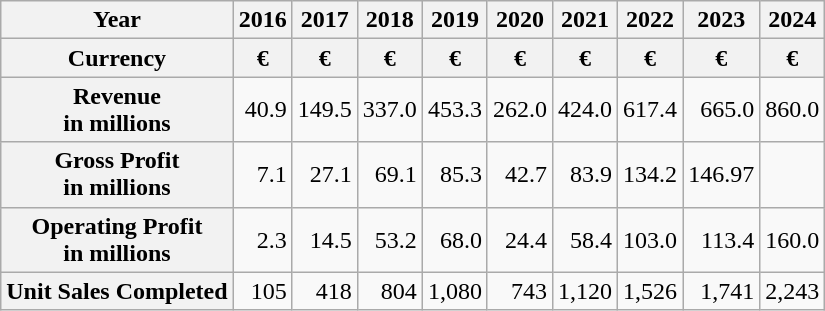<table class="wikitable float-left" style="text-align: right;">
<tr>
<th>Year</th>
<th>2016</th>
<th><strong>2017</strong></th>
<th><strong>2018</strong></th>
<th><strong>2019</strong></th>
<th><strong>2020</strong></th>
<th>2021</th>
<th>2022</th>
<th>2023</th>
<th>2024</th>
</tr>
<tr>
<th>Currency</th>
<th><strong>€</strong></th>
<th><strong>€</strong></th>
<th><strong>€</strong></th>
<th><strong>€</strong></th>
<th><strong>€</strong></th>
<th><strong>€</strong></th>
<th><strong>€</strong></th>
<th><strong>€</strong></th>
<th>€</th>
</tr>
<tr>
<th>Revenue<br>in millions</th>
<td> 40.9</td>
<td> 149.5</td>
<td> 337.0</td>
<td> 453.3</td>
<td> 262.0</td>
<td> 424.0</td>
<td> 617.4</td>
<td> 665.0</td>
<td> 860.0</td>
</tr>
<tr>
<th>Gross Profit<br>in millions</th>
<td> 7.1</td>
<td> 27.1</td>
<td> 69.1</td>
<td> 85.3</td>
<td> 42.7</td>
<td> 83.9</td>
<td> 134.2</td>
<td> 146.97</td>
<td></td>
</tr>
<tr>
<th>Operating Profit<br>in millions</th>
<td> 2.3</td>
<td> 14.5</td>
<td> 53.2</td>
<td> 68.0</td>
<td> 24.4</td>
<td> 58.4</td>
<td> 103.0</td>
<td> 113.4</td>
<td> 160.0</td>
</tr>
<tr>
<th>Unit Sales Completed</th>
<td> 105</td>
<td> 418</td>
<td> 804</td>
<td> 1,080</td>
<td> 743</td>
<td> 1,120</td>
<td> 1,526</td>
<td> 1,741</td>
<td> 2,243</td>
</tr>
</table>
